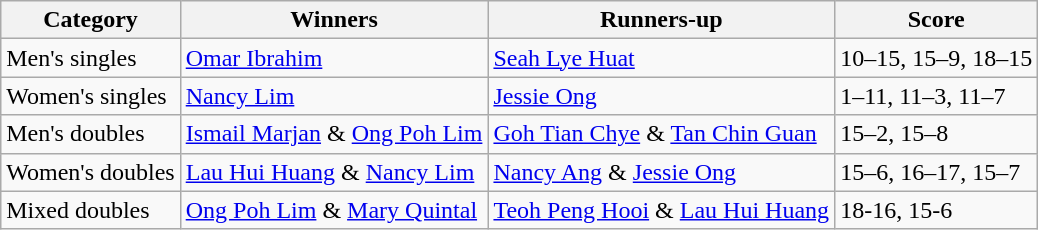<table class="wikitable">
<tr>
<th>Category</th>
<th>Winners</th>
<th>Runners-up</th>
<th>Score</th>
</tr>
<tr>
<td>Men's singles</td>
<td> <a href='#'>Omar Ibrahim</a></td>
<td> <a href='#'>Seah Lye Huat</a></td>
<td>10–15, 15–9, 18–15</td>
</tr>
<tr>
<td>Women's singles</td>
<td> <a href='#'>Nancy Lim</a></td>
<td> <a href='#'>Jessie Ong</a></td>
<td>1–11, 11–3, 11–7</td>
</tr>
<tr>
<td>Men's doubles</td>
<td> <a href='#'>Ismail Marjan</a> & <a href='#'>Ong Poh Lim</a></td>
<td> <a href='#'>Goh Tian Chye</a> & <a href='#'>Tan Chin Guan</a></td>
<td>15–2, 15–8</td>
</tr>
<tr>
<td>Women's doubles</td>
<td> <a href='#'>Lau Hui Huang</a> & <a href='#'>Nancy Lim</a></td>
<td> <a href='#'>Nancy Ang</a> & <a href='#'>Jessie Ong</a></td>
<td>15–6, 16–17, 15–7</td>
</tr>
<tr>
<td>Mixed doubles</td>
<td> <a href='#'>Ong Poh Lim</a> & <a href='#'>Mary Quintal</a></td>
<td> <a href='#'>Teoh Peng Hooi</a> & <a href='#'>Lau Hui Huang</a></td>
<td>18-16, 15-6</td>
</tr>
</table>
